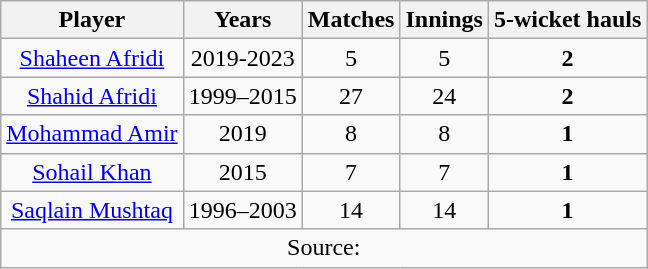<table class="wikitable sortable" style="text-align:center">
<tr>
<th scope="col">Player</th>
<th scope="col">Years</th>
<th scope="col">Matches</th>
<th scope="col">Innings</th>
<th scope="col">5-wicket hauls</th>
</tr>
<tr>
<td><a href='#'>Shaheen Afridi</a></td>
<td>2019-2023</td>
<td>5</td>
<td>5</td>
<td><strong>2</strong></td>
</tr>
<tr>
<td><a href='#'>Shahid Afridi</a></td>
<td>1999–2015</td>
<td>27</td>
<td>24</td>
<td><strong>2</strong></td>
</tr>
<tr>
<td><a href='#'>Mohammad Amir</a></td>
<td>2019</td>
<td>8</td>
<td>8</td>
<td><strong>1</strong></td>
</tr>
<tr>
<td><a href='#'>Sohail Khan</a></td>
<td>2015</td>
<td>7</td>
<td>7</td>
<td><strong>1</strong></td>
</tr>
<tr>
<td><a href='#'>Saqlain Mushtaq</a></td>
<td>1996–2003</td>
<td>14</td>
<td>14</td>
<td><strong>1</strong></td>
</tr>
<tr>
<td colspan="5">Source: </td>
</tr>
</table>
